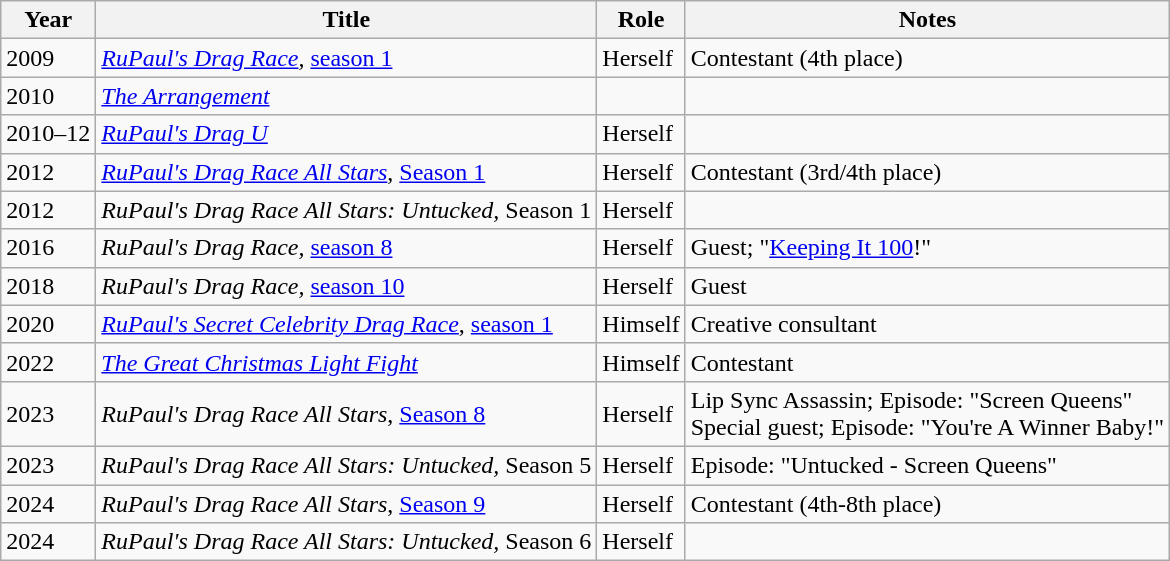<table class="wikitable plainrowheaders sortable">
<tr>
<th scope="col">Year</th>
<th scope="col">Title</th>
<th scope="col">Role</th>
<th scope="col">Notes</th>
</tr>
<tr>
<td>2009</td>
<td scope="row"><em><a href='#'>RuPaul's Drag Race</a>,</em> <a href='#'>season 1</a></td>
<td>Herself</td>
<td>Contestant (4th place)</td>
</tr>
<tr>
<td>2010</td>
<td scope="row"><em><a href='#'>The Arrangement</a></em></td>
<td></td>
<td></td>
</tr>
<tr>
<td>2010–12</td>
<td scope="row"><em><a href='#'>RuPaul's Drag U</a></em></td>
<td>Herself</td>
<td></td>
</tr>
<tr>
<td>2012</td>
<td scope="row"><em><a href='#'>RuPaul's Drag Race All Stars</a></em>, <a href='#'>Season 1</a></td>
<td>Herself</td>
<td>Contestant (3rd/4th place)</td>
</tr>
<tr>
<td>2012</td>
<td scope="row"><em>RuPaul's Drag Race All Stars: Untucked,</em> Season 1</td>
<td>Herself</td>
<td></td>
</tr>
<tr>
<td>2016</td>
<td><em>RuPaul's Drag Race,</em> <a href='#'>season 8</a></td>
<td>Herself</td>
<td>Guest; "<a href='#'>Keeping It 100</a>!"</td>
</tr>
<tr>
<td>2018</td>
<td><em>RuPaul's Drag Race,</em> <a href='#'>season 10</a></td>
<td>Herself</td>
<td>Guest</td>
</tr>
<tr>
<td>2020</td>
<td><em><a href='#'>RuPaul's Secret Celebrity Drag Race</a></em>, <a href='#'>season 1</a></td>
<td>Himself</td>
<td>Creative consultant</td>
</tr>
<tr>
<td>2022</td>
<td><em><a href='#'>The Great Christmas Light Fight</a></em></td>
<td>Himself</td>
<td>Contestant</td>
</tr>
<tr>
<td>2023</td>
<td scope="row"><em>RuPaul's Drag Race All Stars</em>, <a href='#'>Season 8</a></td>
<td>Herself</td>
<td>Lip Sync Assassin; Episode: "Screen Queens"<br>Special guest; Episode: "You're A Winner Baby!"</td>
</tr>
<tr>
<td>2023</td>
<td scope="row"><em>RuPaul's Drag Race All Stars: Untucked,</em> Season 5</td>
<td>Herself</td>
<td>Episode: "Untucked - Screen Queens"</td>
</tr>
<tr>
<td>2024</td>
<td><em>RuPaul's Drag Race All Stars</em>, <a href='#'>Season 9</a></td>
<td>Herself</td>
<td>Contestant (4th-8th place)</td>
</tr>
<tr>
<td>2024</td>
<td><em>RuPaul's Drag Race All Stars: Untucked,</em> Season 6</td>
<td>Herself</td>
<td></td>
</tr>
</table>
